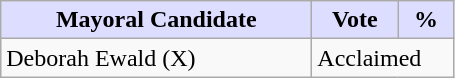<table class="wikitable">
<tr>
<th style="background:#ddf; width:200px;">Mayoral Candidate</th>
<th style="background:#ddf; width:50px;">Vote</th>
<th style="background:#ddf; width:30px;">%</th>
</tr>
<tr>
<td>Deborah Ewald (X)</td>
<td colspan="2">Acclaimed</td>
</tr>
</table>
